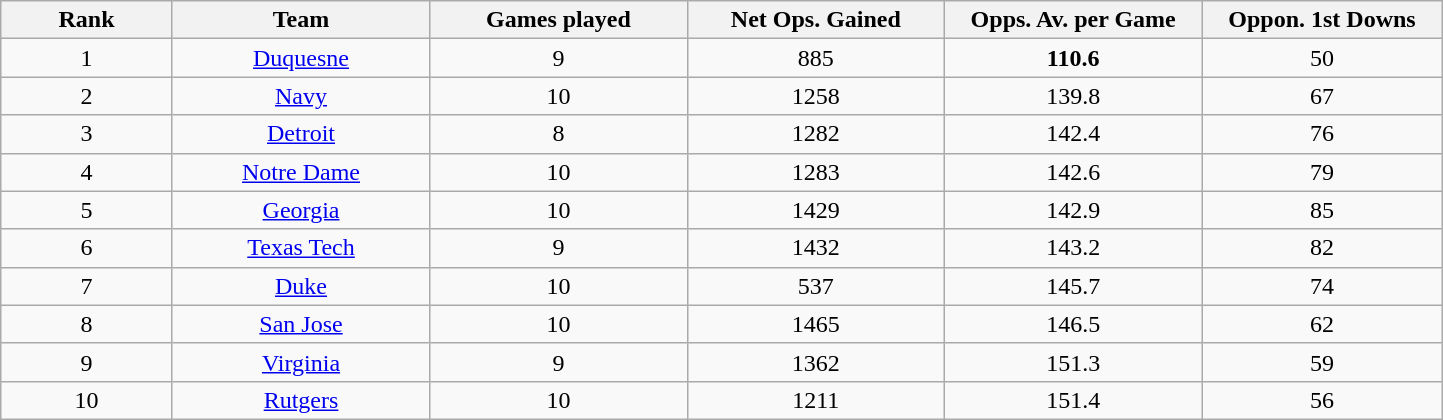<table class="wikitable sortable">
<tr>
<th bgcolor="#DDDDFF" width="10%">Rank</th>
<th bgcolor="#DDDDFF" width="15%">Team</th>
<th bgcolor="#DDDDFF" width="15%">Games played</th>
<th bgcolor="#DDDDFF" width="15%">Net Ops.  Gained</th>
<th bgcolor="#DDDDFF" width="15%">Opps. Av. per Game</th>
<th bgcolor="#DDDDFF" width="14%">Oppon. 1st Downs</th>
</tr>
<tr align="center">
<td>1</td>
<td><a href='#'>Duquesne</a></td>
<td>9</td>
<td>885</td>
<td><strong>110.6</strong></td>
<td>50</td>
</tr>
<tr align="center">
<td>2</td>
<td><a href='#'>Navy</a></td>
<td>10</td>
<td>1258</td>
<td>139.8</td>
<td>67</td>
</tr>
<tr align="center">
<td>3</td>
<td><a href='#'>Detroit</a></td>
<td>8</td>
<td>1282</td>
<td>142.4</td>
<td>76</td>
</tr>
<tr align="center">
<td>4</td>
<td><a href='#'>Notre Dame</a></td>
<td>10</td>
<td>1283</td>
<td>142.6</td>
<td>79</td>
</tr>
<tr align="center">
<td>5</td>
<td><a href='#'>Georgia</a></td>
<td>10</td>
<td>1429</td>
<td>142.9</td>
<td>85</td>
</tr>
<tr align="center">
<td>6</td>
<td><a href='#'>Texas Tech</a></td>
<td>9</td>
<td>1432</td>
<td>143.2</td>
<td>82</td>
</tr>
<tr align="center">
<td>7</td>
<td><a href='#'>Duke</a></td>
<td>10</td>
<td>537</td>
<td>145.7</td>
<td>74</td>
</tr>
<tr align="center">
<td>8</td>
<td><a href='#'>San Jose</a></td>
<td>10</td>
<td>1465</td>
<td>146.5</td>
<td>62</td>
</tr>
<tr align="center">
<td>9</td>
<td><a href='#'>Virginia</a></td>
<td>9</td>
<td>1362</td>
<td>151.3</td>
<td>59</td>
</tr>
<tr align="center">
<td>10</td>
<td><a href='#'>Rutgers</a></td>
<td>10</td>
<td>1211</td>
<td>151.4</td>
<td>56</td>
</tr>
</table>
